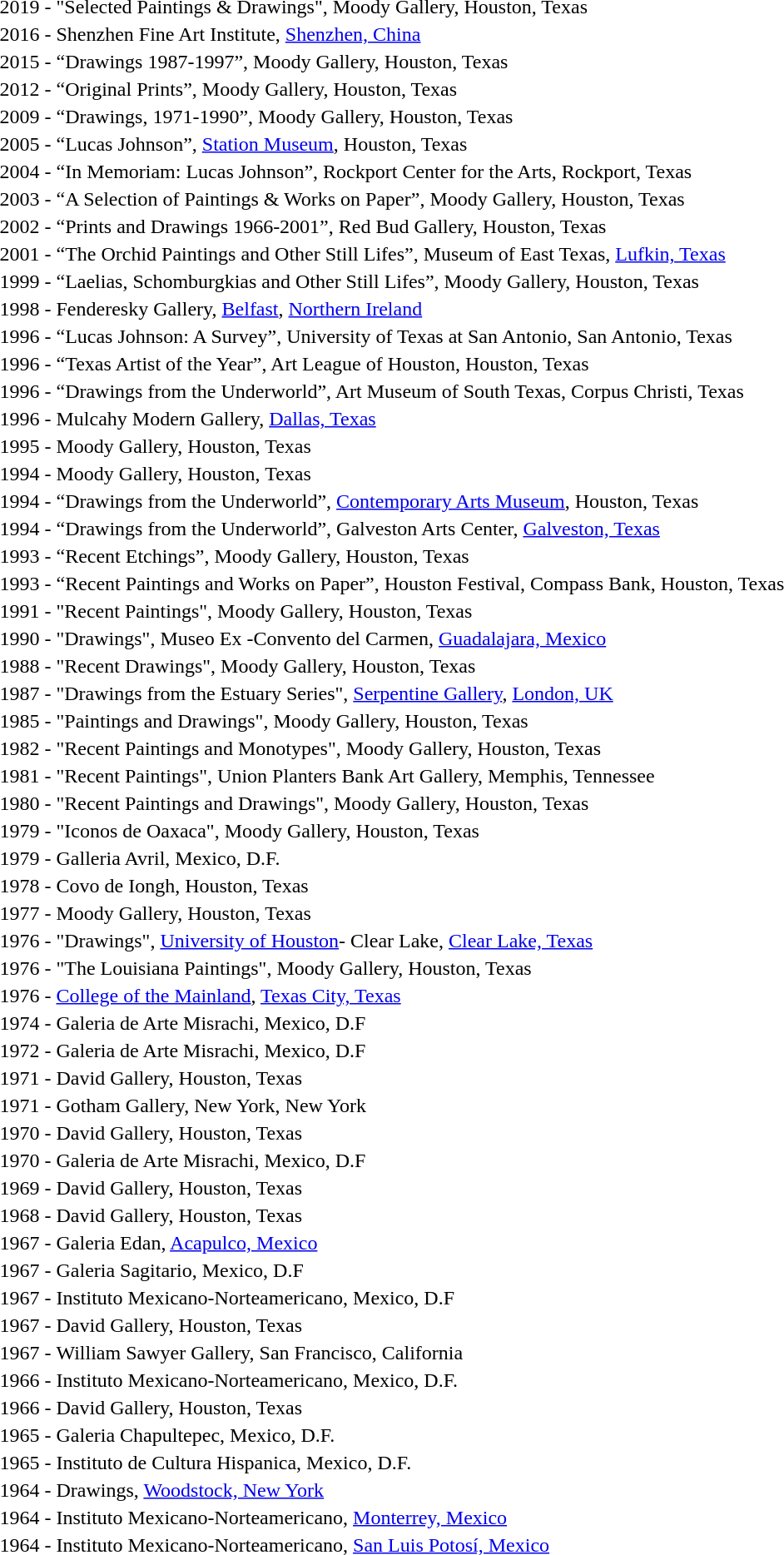<table>
<tr>
<td>2019 -</td>
<td>"Selected Paintings & Drawings", Moody Gallery, Houston, Texas</td>
</tr>
<tr>
<td>2016 -</td>
<td>Shenzhen Fine Art Institute, <a href='#'>Shenzhen, China</a></td>
</tr>
<tr>
<td>2015 -</td>
<td>“Drawings 1987-1997”, Moody Gallery, Houston, Texas</td>
</tr>
<tr>
<td>2012 -</td>
<td>“Original Prints”, Moody Gallery, Houston, Texas</td>
</tr>
<tr>
<td>2009 -</td>
<td>“Drawings, 1971-1990”, Moody Gallery, Houston, Texas</td>
</tr>
<tr>
<td>2005 -</td>
<td>“Lucas Johnson”, <a href='#'>Station Museum</a>, Houston, Texas</td>
</tr>
<tr>
<td>2004 -</td>
<td>“In Memoriam: Lucas Johnson”, Rockport Center for the Arts, Rockport, Texas</td>
</tr>
<tr>
<td>2003 -</td>
<td>“A Selection of Paintings & Works on Paper”, Moody Gallery, Houston, Texas</td>
</tr>
<tr>
<td>2002 -</td>
<td>“Prints and Drawings 1966-2001”, Red Bud Gallery, Houston, Texas</td>
</tr>
<tr>
<td>2001 -</td>
<td>“The Orchid Paintings and Other Still Lifes”, Museum of East Texas, <a href='#'>Lufkin, Texas</a></td>
</tr>
<tr>
<td>1999 -</td>
<td>“Laelias, Schomburgkias and Other Still Lifes”, Moody Gallery, Houston, Texas</td>
</tr>
<tr>
<td>1998 -</td>
<td>Fenderesky Gallery, <a href='#'>Belfast</a>, <a href='#'>Northern Ireland</a></td>
</tr>
<tr>
<td>1996 -</td>
<td>“Lucas Johnson: A Survey”, University of Texas at San Antonio, San Antonio, Texas</td>
</tr>
<tr>
<td>1996 -</td>
<td>“Texas Artist of the Year”, Art League of Houston, Houston, Texas</td>
</tr>
<tr>
<td>1996 -</td>
<td>“Drawings from the Underworld”, Art Museum of South Texas, Corpus Christi, Texas</td>
</tr>
<tr>
<td>1996 -</td>
<td>Mulcahy Modern Gallery, <a href='#'>Dallas, Texas</a></td>
</tr>
<tr>
<td>1995 -</td>
<td>Moody Gallery, Houston, Texas</td>
</tr>
<tr>
<td>1994 -</td>
<td>Moody Gallery, Houston, Texas</td>
</tr>
<tr>
<td>1994 -</td>
<td>“Drawings from the Underworld”, <a href='#'>Contemporary Arts Museum</a>, Houston, Texas</td>
</tr>
<tr>
<td>1994 -</td>
<td>“Drawings from the Underworld”, Galveston Arts Center, <a href='#'>Galveston, Texas</a></td>
</tr>
<tr>
<td>1993 -</td>
<td>“Recent Etchings”, Moody Gallery, Houston, Texas</td>
</tr>
<tr>
<td>1993 -</td>
<td>“Recent Paintings and Works on Paper”, Houston Festival, Compass Bank, Houston, Texas</td>
</tr>
<tr>
<td>1991 -</td>
<td>"Recent Paintings", Moody Gallery, Houston, Texas</td>
</tr>
<tr>
<td>1990 -</td>
<td>"Drawings", Museo Ex -Convento del Carmen, <a href='#'>Guadalajara, Mexico</a></td>
</tr>
<tr>
<td>1988 -</td>
<td>"Recent Drawings", Moody Gallery, Houston, Texas</td>
</tr>
<tr>
<td>1987 -</td>
<td>"Drawings from the Estuary Series", <a href='#'>Serpentine Gallery</a>, <a href='#'>London, UK</a></td>
</tr>
<tr>
<td>1985 -</td>
<td>"Paintings and Drawings", Moody Gallery, Houston, Texas</td>
</tr>
<tr>
<td>1982 -</td>
<td>"Recent Paintings and Monotypes", Moody Gallery, Houston, Texas</td>
</tr>
<tr>
<td>1981 -</td>
<td>"Recent Paintings", Union Planters Bank Art Gallery, Memphis, Tennessee</td>
</tr>
<tr>
<td>1980 -</td>
<td>"Recent Paintings and Drawings", Moody Gallery, Houston, Texas</td>
</tr>
<tr>
<td>1979 -</td>
<td>"Iconos de Oaxaca", Moody Gallery, Houston, Texas</td>
</tr>
<tr>
<td>1979 -</td>
<td>Galleria Avril, Mexico, D.F.</td>
</tr>
<tr>
<td>1978 -</td>
<td>Covo de Iongh, Houston, Texas</td>
</tr>
<tr>
<td>1977 -</td>
<td>Moody Gallery, Houston, Texas</td>
</tr>
<tr>
<td>1976 -</td>
<td>"Drawings", <a href='#'>University of Houston</a>- Clear Lake, <a href='#'>Clear Lake, Texas</a></td>
</tr>
<tr>
<td>1976 -</td>
<td>"The Louisiana Paintings", Moody Gallery, Houston, Texas</td>
</tr>
<tr>
<td>1976 -</td>
<td><a href='#'>College of the Mainland</a>, <a href='#'>Texas City, Texas</a></td>
</tr>
<tr>
<td>1974 -</td>
<td>Galeria de Arte Misrachi, Mexico, D.F</td>
</tr>
<tr>
<td>1972 -</td>
<td>Galeria de Arte Misrachi, Mexico, D.F</td>
</tr>
<tr>
<td>1971 -</td>
<td>David Gallery, Houston, Texas</td>
</tr>
<tr>
<td>1971 -</td>
<td>Gotham Gallery, New York, New York</td>
</tr>
<tr>
<td>1970 -</td>
<td>David Gallery, Houston, Texas</td>
</tr>
<tr>
<td>1970 -</td>
<td>Galeria de Arte Misrachi, Mexico, D.F</td>
</tr>
<tr>
<td>1969 -</td>
<td>David Gallery, Houston, Texas</td>
</tr>
<tr>
<td>1968 -</td>
<td>David Gallery, Houston, Texas</td>
</tr>
<tr>
<td>1967 -</td>
<td>Galeria Edan, <a href='#'>Acapulco, Mexico</a></td>
</tr>
<tr>
<td>1967 -</td>
<td>Galeria Sagitario, Mexico, D.F</td>
</tr>
<tr>
<td>1967 -</td>
<td>Instituto Mexicano-Norteamericano, Mexico, D.F</td>
</tr>
<tr>
<td>1967 -</td>
<td>David Gallery, Houston, Texas</td>
</tr>
<tr>
<td>1967 -</td>
<td>William Sawyer Gallery, San Francisco, California</td>
</tr>
<tr>
<td>1966 -</td>
<td>Instituto Mexicano-Norteamericano, Mexico, D.F.</td>
</tr>
<tr>
<td>1966 -</td>
<td>David Gallery, Houston, Texas</td>
</tr>
<tr>
<td>1965 -</td>
<td>Galeria Chapultepec, Mexico, D.F.</td>
</tr>
<tr>
<td>1965 -</td>
<td>Instituto de Cultura Hispanica, Mexico, D.F.</td>
</tr>
<tr>
<td>1964 -</td>
<td>Drawings, <a href='#'>Woodstock, New York</a></td>
</tr>
<tr>
<td>1964 -</td>
<td>Instituto Mexicano-Norteamericano, <a href='#'>Monterrey, Mexico</a></td>
</tr>
<tr>
<td>1964 -</td>
<td>Instituto Mexicano-Norteamericano, <a href='#'>San Luis Potosí, Mexico</a></td>
</tr>
<tr>
</tr>
</table>
